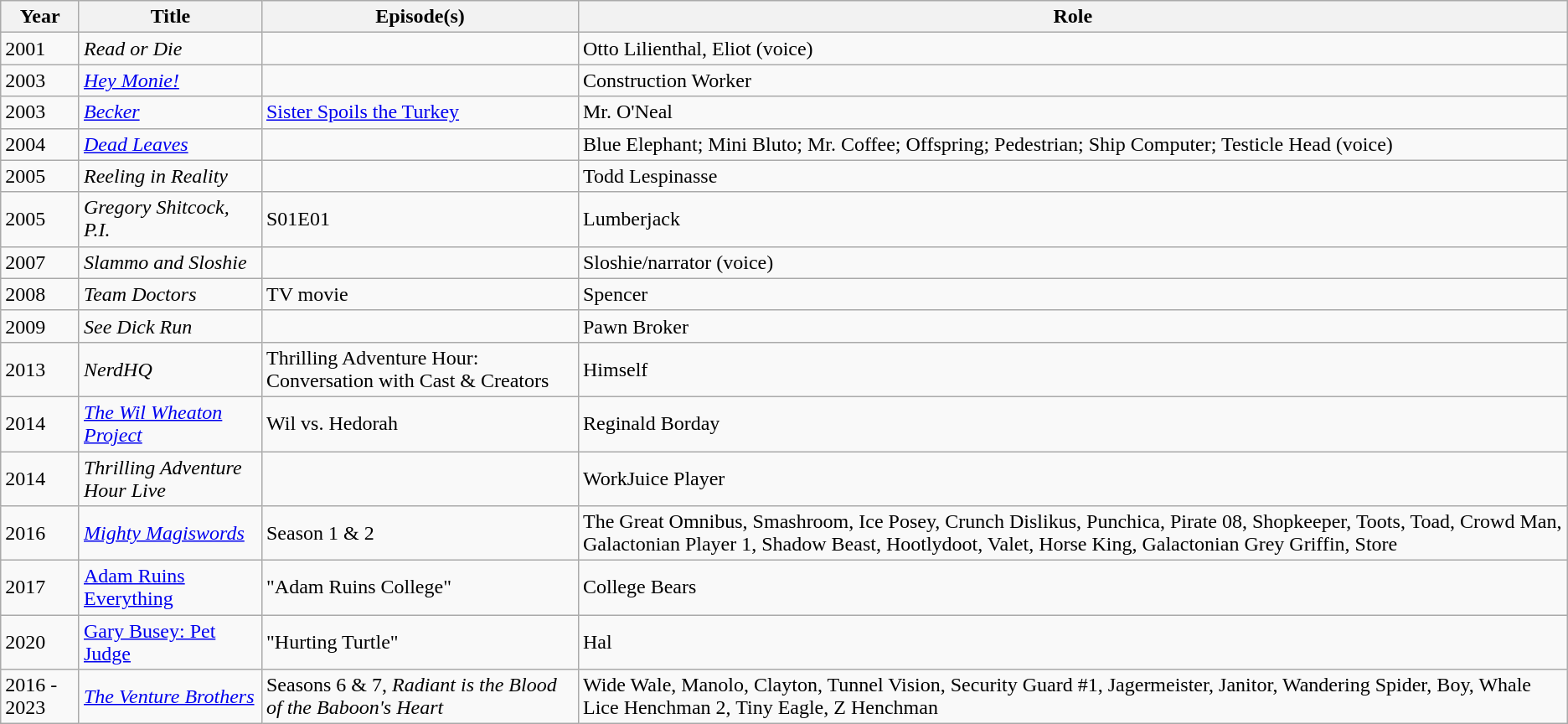<table class="wikitable sortable">
<tr>
<th>Year</th>
<th>Title</th>
<th>Episode(s)</th>
<th>Role</th>
</tr>
<tr>
<td>2001</td>
<td><em>Read or Die</em></td>
<td></td>
<td>Otto Lilienthal, Eliot (voice)</td>
</tr>
<tr>
<td>2003</td>
<td><em><a href='#'>Hey Monie!</a></em></td>
<td></td>
<td>Construction Worker</td>
</tr>
<tr>
<td>2003</td>
<td><em><a href='#'>Becker</a></em></td>
<td><a href='#'>Sister Spoils the Turkey</a></td>
<td>Mr. O'Neal</td>
</tr>
<tr>
<td>2004</td>
<td><em><a href='#'>Dead Leaves</a></em></td>
<td></td>
<td>Blue Elephant; Mini Bluto; Mr. Coffee; Offspring; Pedestrian; Ship Computer; Testicle Head (voice)</td>
</tr>
<tr>
<td>2005</td>
<td><em>Reeling in Reality</em></td>
<td></td>
<td>Todd Lespinasse</td>
</tr>
<tr>
<td>2005</td>
<td><em>Gregory Shitcock, P.I.</em></td>
<td>S01E01</td>
<td>Lumberjack</td>
</tr>
<tr>
<td>2007</td>
<td><em>Slammo and Sloshie</em></td>
<td></td>
<td>Sloshie/narrator (voice)</td>
</tr>
<tr>
<td>2008</td>
<td><em>Team Doctors</em></td>
<td>TV movie</td>
<td>Spencer</td>
</tr>
<tr>
<td>2009</td>
<td><em>See Dick Run</em></td>
<td></td>
<td>Pawn Broker</td>
</tr>
<tr>
<td>2013</td>
<td><em>NerdHQ</em></td>
<td>Thrilling Adventure Hour: Conversation with Cast & Creators</td>
<td>Himself</td>
</tr>
<tr>
<td>2014</td>
<td><em><a href='#'>The Wil Wheaton Project</a></em></td>
<td>Wil vs. Hedorah</td>
<td>Reginald Borday</td>
</tr>
<tr>
<td>2014</td>
<td><em>Thrilling Adventure Hour Live</em></td>
<td></td>
<td>WorkJuice Player</td>
</tr>
<tr>
<td>2016</td>
<td><em><a href='#'>Mighty Magiswords</a></em></td>
<td>Season 1 & 2</td>
<td>The Great Omnibus, Smashroom, Ice Posey, Crunch Dislikus, Punchica, Pirate 08, Shopkeeper, Toots, Toad, Crowd Man, Galactonian Player 1, Shadow Beast, Hootlydoot, Valet, Horse King, Galactonian Grey Griffin, Store</td>
</tr>
<tr>
<td>2017</td>
<td><a href='#'>Adam Ruins Everything</a></td>
<td>"Adam Ruins College"</td>
<td>College Bears</td>
</tr>
<tr>
<td>2020</td>
<td><a href='#'>Gary Busey: Pet Judge</a></td>
<td>"Hurting Turtle"</td>
<td>Hal</td>
</tr>
<tr>
<td>2016 - 2023</td>
<td><em><a href='#'>The Venture Brothers</a></em></td>
<td>Seasons 6 & 7, <em>Radiant is the Blood of the Baboon's Heart</em></td>
<td>Wide Wale, Manolo, Clayton, Tunnel Vision, Security Guard #1, Jagermeister, Janitor, Wandering Spider, Boy, Whale Lice Henchman 2, Tiny Eagle, Z Henchman</td>
</tr>
</table>
